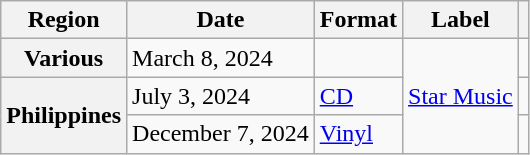<table class="wikitable plainrowheaders">
<tr>
<th scope="col">Region</th>
<th scope="col">Date</th>
<th scope="col">Format</th>
<th scope="col">Label</th>
<th scope="col"></th>
</tr>
<tr>
<th scope="row">Various</th>
<td>March 8, 2024</td>
<td></td>
<td rowspan="3"><a href='#'>Star Music</a></td>
<td style="text-align:center"></td>
</tr>
<tr>
<th scope="row" rowspan="2">Philippines</th>
<td>July 3, 2024</td>
<td><a href='#'>CD</a></td>
<td></td>
</tr>
<tr>
<td>December 7, 2024</td>
<td><a href='#'>Vinyl</a></td>
<td style="text-align:center"></td>
</tr>
</table>
